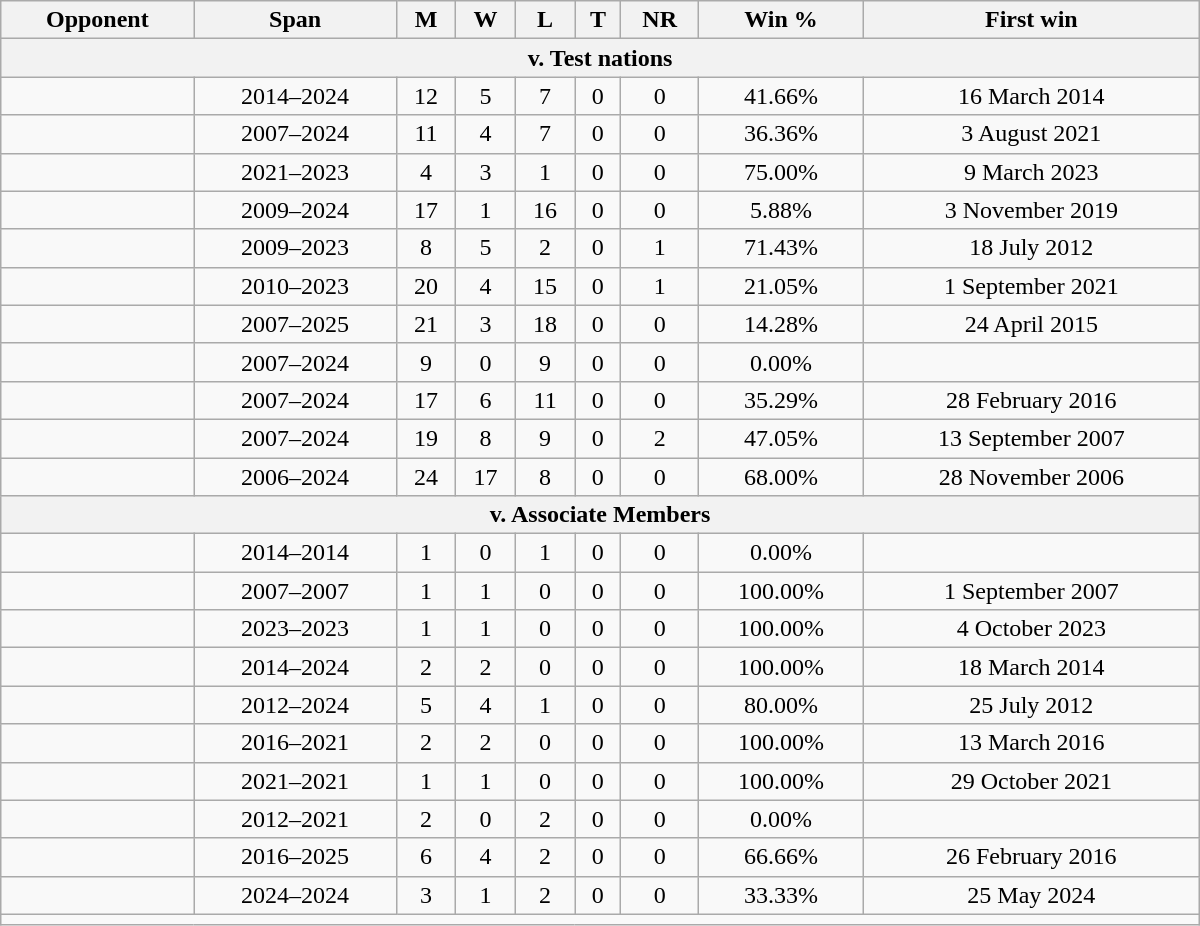<table class="wikitable" style="text-align: center; width: 800px">
<tr>
<th>Opponent</th>
<th>Span</th>
<th>M</th>
<th>W</th>
<th>L</th>
<th>T</th>
<th>NR</th>
<th>Win %</th>
<th>First win</th>
</tr>
<tr>
<th colspan="9" style="text-align:center;"><strong>v. Test nations</strong></th>
</tr>
<tr>
<td style="text-align:left;"></td>
<td>2014–2024</td>
<td>12</td>
<td>5</td>
<td>7</td>
<td>0</td>
<td>0</td>
<td>41.66%</td>
<td>16 March 2014</td>
</tr>
<tr>
<td style="text-align:left;"></td>
<td>2007–2024</td>
<td>11</td>
<td>4</td>
<td>7</td>
<td>0</td>
<td>0</td>
<td>36.36%</td>
<td>3 August 2021</td>
</tr>
<tr>
<td style="text-align:left;"></td>
<td>2021–2023</td>
<td>4</td>
<td>3</td>
<td>1</td>
<td>0</td>
<td>0</td>
<td>75.00%</td>
<td>9 March 2023</td>
</tr>
<tr>
<td style="text-align:left;"></td>
<td>2009–2024</td>
<td>17</td>
<td>1</td>
<td>16</td>
<td>0</td>
<td>0</td>
<td>5.88%</td>
<td>3 November 2019</td>
</tr>
<tr>
<td style="text-align:left;"></td>
<td>2009–2023</td>
<td>8</td>
<td>5</td>
<td>2</td>
<td>0</td>
<td>1</td>
<td>71.43%</td>
<td>18 July 2012</td>
</tr>
<tr>
<td style="text-align:left;"></td>
<td>2010–2023</td>
<td>20</td>
<td>4</td>
<td>15</td>
<td>0</td>
<td>1</td>
<td>21.05%</td>
<td>1 September 2021</td>
</tr>
<tr>
<td style="text-align:left;"></td>
<td>2007–2025</td>
<td>21</td>
<td>3</td>
<td>18</td>
<td>0</td>
<td>0</td>
<td>14.28%</td>
<td>24 April 2015</td>
</tr>
<tr>
<td style="text-align:left;"></td>
<td>2007–2024</td>
<td>9</td>
<td>0</td>
<td>9</td>
<td>0</td>
<td>0</td>
<td>0.00%</td>
<td></td>
</tr>
<tr>
<td style="text-align:left;"></td>
<td>2007–2024</td>
<td>17</td>
<td>6</td>
<td>11</td>
<td>0</td>
<td>0</td>
<td>35.29%</td>
<td>28 February 2016</td>
</tr>
<tr>
<td style="text-align:left;"></td>
<td>2007–2024</td>
<td>19</td>
<td>8</td>
<td>9</td>
<td>0</td>
<td>2</td>
<td>47.05%</td>
<td>13 September 2007</td>
</tr>
<tr>
<td style="text-align:left;"></td>
<td>2006–2024</td>
<td>24</td>
<td>17</td>
<td>8</td>
<td>0</td>
<td>0</td>
<td>68.00%</td>
<td>28 November 2006</td>
</tr>
<tr>
<th colspan="9" style="text-align:center;"><strong>v. Associate Members</strong></th>
</tr>
<tr>
<td style="text-align:left;"></td>
<td>2014–2014</td>
<td>1</td>
<td>0</td>
<td>1</td>
<td>0</td>
<td>0</td>
<td>0.00%</td>
<td></td>
</tr>
<tr>
<td style="text-align:left;"></td>
<td>2007–2007</td>
<td>1</td>
<td>1</td>
<td>0</td>
<td>0</td>
<td>0</td>
<td>100.00%</td>
<td>1 September 2007</td>
</tr>
<tr>
<td style="text-align:left;"></td>
<td>2023–2023</td>
<td>1</td>
<td>1</td>
<td>0</td>
<td>0</td>
<td>0</td>
<td>100.00%</td>
<td>4 October 2023</td>
</tr>
<tr>
<td style="text-align:left;"></td>
<td>2014–2024</td>
<td>2</td>
<td>2</td>
<td>0</td>
<td>0</td>
<td>0</td>
<td>100.00%</td>
<td>18 March 2014</td>
</tr>
<tr>
<td style="text-align:left;"></td>
<td>2012–2024</td>
<td>5</td>
<td>4</td>
<td>1</td>
<td>0</td>
<td>0</td>
<td>80.00%</td>
<td>25 July 2012</td>
</tr>
<tr>
<td style="text-align:left;"></td>
<td>2016–2021</td>
<td>2</td>
<td>2</td>
<td>0</td>
<td>0</td>
<td>0</td>
<td>100.00%</td>
<td>13 March 2016</td>
</tr>
<tr>
<td style="text-align:left;"></td>
<td>2021–2021</td>
<td>1</td>
<td>1</td>
<td>0</td>
<td>0</td>
<td>0</td>
<td>100.00%</td>
<td>29 October 2021</td>
</tr>
<tr>
<td style="text-align:left;"></td>
<td>2012–2021</td>
<td>2</td>
<td>0</td>
<td>2</td>
<td>0</td>
<td>0</td>
<td>0.00%</td>
<td></td>
</tr>
<tr>
<td style="text-align:left;"></td>
<td>2016–2025</td>
<td>6</td>
<td>4</td>
<td>2</td>
<td>0</td>
<td>0</td>
<td>66.66%</td>
<td>26 February 2016</td>
</tr>
<tr>
<td style="text-align:left;"></td>
<td>2024–2024</td>
<td>3</td>
<td>1</td>
<td>2</td>
<td>0</td>
<td>0</td>
<td>33.33%</td>
<td>25 May 2024</td>
</tr>
<tr>
<td colspan="9"></td>
</tr>
</table>
